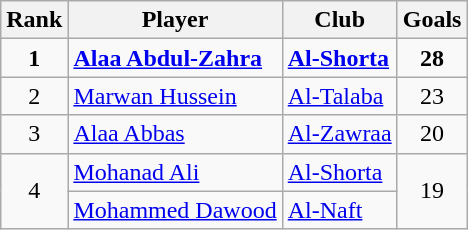<table class="wikitable" style="text-align:center">
<tr>
<th>Rank</th>
<th>Player</th>
<th>Club</th>
<th>Goals</th>
</tr>
<tr>
<td rowspan="1"><strong>1</strong></td>
<td align="left"> <strong><a href='#'>Alaa Abdul-Zahra</a></strong></td>
<td align="left"><strong><a href='#'>Al-Shorta</a></strong></td>
<td rowspan=1 align="center"><strong>28</strong></td>
</tr>
<tr>
<td rowspan="1">2</td>
<td align="left"> <a href='#'>Marwan Hussein</a></td>
<td align="left"><a href='#'>Al-Talaba</a></td>
<td rowspan=1 align="center">23</td>
</tr>
<tr>
<td rowspan="1">3</td>
<td align="left"> <a href='#'>Alaa Abbas</a></td>
<td align="left"><a href='#'>Al-Zawraa</a></td>
<td rowspan=1 align="center">20</td>
</tr>
<tr>
<td rowspan="2">4</td>
<td align="left"> <a href='#'>Mohanad Ali</a></td>
<td align="left"><a href='#'>Al-Shorta</a></td>
<td rowspan=2 align="center">19</td>
</tr>
<tr>
<td align="left"> <a href='#'>Mohammed Dawood</a></td>
<td align="left"><a href='#'>Al-Naft</a></td>
</tr>
</table>
